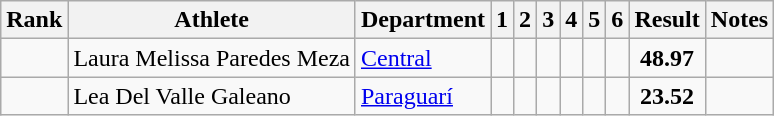<table class="sortable wikitable" style="text-align:center">
<tr>
<th>Rank</th>
<th>Athlete</th>
<th>Department</th>
<th>1</th>
<th>2</th>
<th>3</th>
<th>4</th>
<th>5</th>
<th>6</th>
<th>Result</th>
<th>Notes</th>
</tr>
<tr>
<td></td>
<td align="left">Laura Melissa Paredes Meza</td>
<td align="left"><a href='#'>Central</a></td>
<td></td>
<td></td>
<td></td>
<td></td>
<td></td>
<td></td>
<td><strong>48.97</strong></td>
<td></td>
</tr>
<tr>
<td></td>
<td align="left">Lea Del Valle Galeano</td>
<td align="left"><a href='#'>Paraguarí</a></td>
<td></td>
<td></td>
<td></td>
<td></td>
<td></td>
<td></td>
<td><strong>23.52</strong></td>
<td></td>
</tr>
</table>
